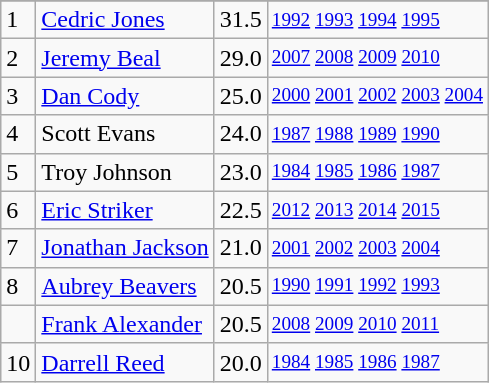<table class="wikitable">
<tr>
</tr>
<tr>
<td>1</td>
<td><a href='#'>Cedric Jones</a></td>
<td>31.5</td>
<td style="font-size:80%;"><a href='#'>1992</a> <a href='#'>1993</a> <a href='#'>1994</a> <a href='#'>1995</a></td>
</tr>
<tr>
<td>2</td>
<td><a href='#'>Jeremy Beal</a></td>
<td>29.0</td>
<td style="font-size:80%;"><a href='#'>2007</a> <a href='#'>2008</a> <a href='#'>2009</a> <a href='#'>2010</a></td>
</tr>
<tr>
<td>3</td>
<td><a href='#'>Dan Cody</a></td>
<td>25.0</td>
<td style="font-size:80%;"><a href='#'>2000</a> <a href='#'>2001</a> <a href='#'>2002</a> <a href='#'>2003</a> <a href='#'>2004</a></td>
</tr>
<tr>
<td>4</td>
<td>Scott Evans</td>
<td>24.0</td>
<td style="font-size:80%;"><a href='#'>1987</a> <a href='#'>1988</a> <a href='#'>1989</a> <a href='#'>1990</a></td>
</tr>
<tr>
<td>5</td>
<td>Troy Johnson</td>
<td>23.0</td>
<td style="font-size:80%;"><a href='#'>1984</a> <a href='#'>1985</a> <a href='#'>1986</a> <a href='#'>1987</a></td>
</tr>
<tr>
<td>6</td>
<td><a href='#'>Eric Striker</a></td>
<td>22.5</td>
<td style="font-size:80%;"><a href='#'>2012</a> <a href='#'>2013</a> <a href='#'>2014</a> <a href='#'>2015</a></td>
</tr>
<tr>
<td>7</td>
<td><a href='#'>Jonathan Jackson</a></td>
<td>21.0</td>
<td style="font-size:80%;"><a href='#'>2001</a> <a href='#'>2002</a> <a href='#'>2003</a> <a href='#'>2004</a></td>
</tr>
<tr>
<td>8</td>
<td><a href='#'>Aubrey Beavers</a></td>
<td>20.5</td>
<td style="font-size:80%;"><a href='#'>1990</a> <a href='#'>1991</a> <a href='#'>1992</a> <a href='#'>1993</a></td>
</tr>
<tr>
<td></td>
<td><a href='#'>Frank Alexander</a></td>
<td>20.5</td>
<td style="font-size:80%;"><a href='#'>2008</a> <a href='#'>2009</a> <a href='#'>2010</a> <a href='#'>2011</a></td>
</tr>
<tr>
<td>10</td>
<td><a href='#'>Darrell Reed</a></td>
<td>20.0</td>
<td style="font-size:80%;"><a href='#'>1984</a> <a href='#'>1985</a> <a href='#'>1986</a> <a href='#'>1987</a></td>
</tr>
</table>
